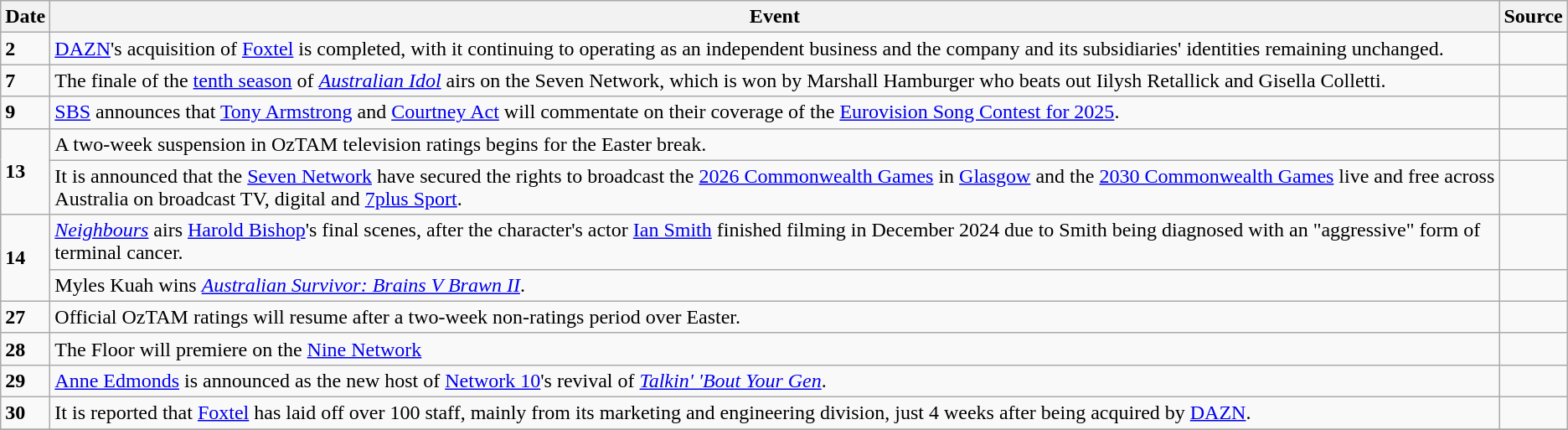<table class="wikitable">
<tr>
<th>Date</th>
<th>Event</th>
<th>Source</th>
</tr>
<tr>
<td><strong>2</strong></td>
<td><a href='#'>DAZN</a>'s acquisition of <a href='#'>Foxtel</a> is completed, with it continuing to operating as an independent business and the company and its subsidiaries' identities remaining unchanged.</td>
<td></td>
</tr>
<tr>
<td><strong>7</strong></td>
<td>The finale of the <a href='#'>tenth season</a> of <em><a href='#'>Australian Idol</a></em> airs on the Seven Network, which is won by Marshall Hamburger who beats out Iilysh Retallick and Gisella Colletti.</td>
<td></td>
</tr>
<tr>
<td><strong>9</strong></td>
<td><a href='#'>SBS</a> announces that <a href='#'>Tony Armstrong</a> and <a href='#'>Courtney Act</a> will commentate on their coverage of the <a href='#'>Eurovision Song Contest for 2025</a>.</td>
<td></td>
</tr>
<tr>
<td rowspan=2><strong>13</strong></td>
<td>A two-week suspension in OzTAM television ratings begins for the Easter break.</td>
<td></td>
</tr>
<tr>
<td>It is announced that the <a href='#'>Seven Network</a> have secured the rights to broadcast the <a href='#'>2026 Commonwealth Games</a> in <a href='#'>Glasgow</a> and the <a href='#'>2030 Commonwealth Games</a> live and free across Australia on broadcast TV, digital and <a href='#'>7plus Sport</a>.</td>
<td></td>
</tr>
<tr>
<td rowspan=2><strong>14</strong></td>
<td><em><a href='#'>Neighbours</a></em> airs <a href='#'>Harold Bishop</a>'s final scenes, after the character's actor <a href='#'>Ian Smith</a> finished filming in December 2024 due to Smith being diagnosed with an "aggressive" form of terminal cancer.</td>
<td></td>
</tr>
<tr>
<td>Myles Kuah wins <em><a href='#'>Australian Survivor: Brains V Brawn II</a></em>.</td>
<td></td>
</tr>
<tr>
<td><strong>27</strong></td>
<td>Official OzTAM ratings will resume after a two-week non-ratings period over Easter.</td>
<td></td>
</tr>
<tr>
<td><strong>28</strong></td>
<td>The Floor will premiere on the <a href='#'>Nine Network</a></td>
<td></td>
</tr>
<tr>
<td><strong>29</strong></td>
<td><a href='#'>Anne Edmonds</a> is announced as the new host of <a href='#'>Network 10</a>'s revival of <em><a href='#'>Talkin' 'Bout Your Gen</a></em>.</td>
<td></td>
</tr>
<tr>
<td><strong>30</strong></td>
<td>It is reported that <a href='#'>Foxtel</a> has laid off over 100 staff, mainly from its marketing and engineering division, just 4 weeks after being acquired by <a href='#'>DAZN</a>.</td>
<td></td>
</tr>
<tr>
</tr>
</table>
